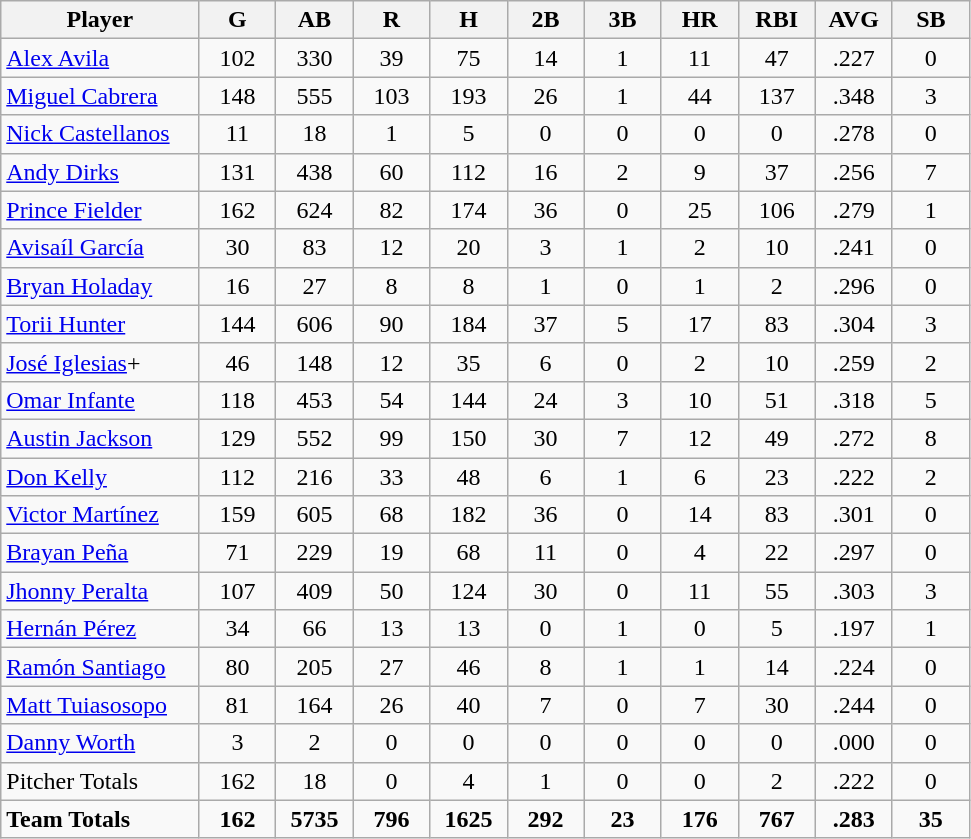<table class="wikitable sortable" style="text-align:center">
<tr>
<th bgcolor="#DDDDFF" width="18%">Player</th>
<th bgcolor="#DDDDFF" width="7%">G</th>
<th bgcolor="#DDDDFF" width="7%">AB</th>
<th bgcolor="#DDDDFF" width="7%">R</th>
<th bgcolor="#DDDDFF" width="7%">H</th>
<th bgcolor="#DDDDFF" width="7%">2B</th>
<th bgcolor="#DDDDFF" width="7%">3B</th>
<th bgcolor="#DDDDFF" width="7%">HR</th>
<th bgcolor="#DDDDFF" width="7%">RBI</th>
<th bgcolor="#DDDDFF" width="7%">AVG</th>
<th bgcolor="#DDDDFF" width="7%">SB</th>
</tr>
<tr>
<td align=left><a href='#'>Alex Avila</a></td>
<td>102</td>
<td>330</td>
<td>39</td>
<td>75</td>
<td>14</td>
<td>1</td>
<td>11</td>
<td>47</td>
<td>.227</td>
<td>0</td>
</tr>
<tr>
<td align=left><a href='#'>Miguel Cabrera</a></td>
<td>148</td>
<td>555</td>
<td>103</td>
<td>193</td>
<td>26</td>
<td>1</td>
<td>44</td>
<td>137</td>
<td>.348</td>
<td>3</td>
</tr>
<tr>
<td align=left><a href='#'>Nick Castellanos</a></td>
<td>11</td>
<td>18</td>
<td>1</td>
<td>5</td>
<td>0</td>
<td>0</td>
<td>0</td>
<td>0</td>
<td>.278</td>
<td>0</td>
</tr>
<tr>
<td align=left><a href='#'>Andy Dirks</a></td>
<td>131</td>
<td>438</td>
<td>60</td>
<td>112</td>
<td>16</td>
<td>2</td>
<td>9</td>
<td>37</td>
<td>.256</td>
<td>7</td>
</tr>
<tr>
<td align=left><a href='#'>Prince Fielder</a></td>
<td>162</td>
<td>624</td>
<td>82</td>
<td>174</td>
<td>36</td>
<td>0</td>
<td>25</td>
<td>106</td>
<td>.279</td>
<td>1</td>
</tr>
<tr>
<td align=left><a href='#'>Avisaíl García</a></td>
<td>30</td>
<td>83</td>
<td>12</td>
<td>20</td>
<td>3</td>
<td>1</td>
<td>2</td>
<td>10</td>
<td>.241</td>
<td>0</td>
</tr>
<tr>
<td align=left><a href='#'>Bryan Holaday</a></td>
<td>16</td>
<td>27</td>
<td>8</td>
<td>8</td>
<td>1</td>
<td>0</td>
<td>1</td>
<td>2</td>
<td>.296</td>
<td>0</td>
</tr>
<tr>
<td align=left><a href='#'>Torii Hunter</a></td>
<td>144</td>
<td>606</td>
<td>90</td>
<td>184</td>
<td>37</td>
<td>5</td>
<td>17</td>
<td>83</td>
<td>.304</td>
<td>3</td>
</tr>
<tr>
<td align=left><a href='#'>José Iglesias</a>+</td>
<td>46</td>
<td>148</td>
<td>12</td>
<td>35</td>
<td>6</td>
<td>0</td>
<td>2</td>
<td>10</td>
<td>.259</td>
<td>2</td>
</tr>
<tr>
<td align=left><a href='#'>Omar Infante</a></td>
<td>118</td>
<td>453</td>
<td>54</td>
<td>144</td>
<td>24</td>
<td>3</td>
<td>10</td>
<td>51</td>
<td>.318</td>
<td>5</td>
</tr>
<tr>
<td align=left><a href='#'>Austin Jackson</a></td>
<td>129</td>
<td>552</td>
<td>99</td>
<td>150</td>
<td>30</td>
<td>7</td>
<td>12</td>
<td>49</td>
<td>.272</td>
<td>8</td>
</tr>
<tr>
<td align=left><a href='#'>Don Kelly</a></td>
<td>112</td>
<td>216</td>
<td>33</td>
<td>48</td>
<td>6</td>
<td>1</td>
<td>6</td>
<td>23</td>
<td>.222</td>
<td>2</td>
</tr>
<tr>
<td align=left><a href='#'>Victor Martínez</a></td>
<td>159</td>
<td>605</td>
<td>68</td>
<td>182</td>
<td>36</td>
<td>0</td>
<td>14</td>
<td>83</td>
<td>.301</td>
<td>0</td>
</tr>
<tr>
<td align=left><a href='#'>Brayan Peña</a></td>
<td>71</td>
<td>229</td>
<td>19</td>
<td>68</td>
<td>11</td>
<td>0</td>
<td>4</td>
<td>22</td>
<td>.297</td>
<td>0</td>
</tr>
<tr>
<td align=left><a href='#'>Jhonny Peralta</a></td>
<td>107</td>
<td>409</td>
<td>50</td>
<td>124</td>
<td>30</td>
<td>0</td>
<td>11</td>
<td>55</td>
<td>.303</td>
<td>3</td>
</tr>
<tr>
<td align=left><a href='#'>Hernán Pérez</a></td>
<td>34</td>
<td>66</td>
<td>13</td>
<td>13</td>
<td>0</td>
<td>1</td>
<td>0</td>
<td>5</td>
<td>.197</td>
<td>1</td>
</tr>
<tr>
<td align=left><a href='#'>Ramón Santiago</a></td>
<td>80</td>
<td>205</td>
<td>27</td>
<td>46</td>
<td>8</td>
<td>1</td>
<td>1</td>
<td>14</td>
<td>.224</td>
<td>0</td>
</tr>
<tr>
<td align=left><a href='#'>Matt Tuiasosopo</a></td>
<td>81</td>
<td>164</td>
<td>26</td>
<td>40</td>
<td>7</td>
<td>0</td>
<td>7</td>
<td>30</td>
<td>.244</td>
<td>0</td>
</tr>
<tr>
<td align=left><a href='#'>Danny Worth</a></td>
<td>3</td>
<td>2</td>
<td>0</td>
<td>0</td>
<td>0</td>
<td>0</td>
<td>0</td>
<td>0</td>
<td>.000</td>
<td>0</td>
</tr>
<tr>
<td align=left>Pitcher Totals</td>
<td>162</td>
<td>18</td>
<td>0</td>
<td>4</td>
<td>1</td>
<td>0</td>
<td>0</td>
<td>2</td>
<td>.222</td>
<td>0</td>
</tr>
<tr>
<td align=left><strong>Team Totals</strong></td>
<td><strong>162</strong></td>
<td><strong>5735</strong></td>
<td><strong>796</strong></td>
<td><strong>1625</strong></td>
<td><strong>292</strong></td>
<td><strong>23</strong></td>
<td><strong>176</strong></td>
<td><strong>767</strong></td>
<td><strong>.283</strong></td>
<td><strong>35</strong></td>
</tr>
</table>
